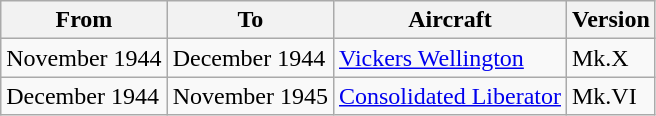<table class="wikitable">
<tr>
<th>From</th>
<th>To</th>
<th>Aircraft</th>
<th>Version</th>
</tr>
<tr>
<td>November 1944</td>
<td>December 1944</td>
<td><a href='#'>Vickers Wellington</a></td>
<td>Mk.X</td>
</tr>
<tr>
<td>December 1944</td>
<td>November 1945</td>
<td><a href='#'>Consolidated Liberator</a></td>
<td>Mk.VI</td>
</tr>
</table>
